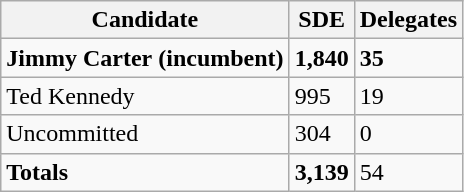<table class="wikitable">
<tr>
<th>Candidate</th>
<th>SDE</th>
<th>Delegates</th>
</tr>
<tr>
<td><strong>Jimmy Carter</strong> <strong>(incumbent)</strong></td>
<td><strong>1,840</strong></td>
<td><strong>35</strong></td>
</tr>
<tr>
<td>Ted Kennedy</td>
<td>995</td>
<td>19</td>
</tr>
<tr>
<td>Uncommitted</td>
<td>304</td>
<td>0</td>
</tr>
<tr>
<td><strong>Totals</strong></td>
<td><strong>3,139</strong></td>
<td>54</td>
</tr>
</table>
